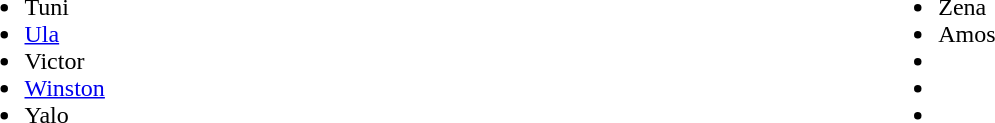<table width="90%">
<tr>
<td><br><ul><li>Tuni</li><li><a href='#'>Ula</a></li><li>Victor</li><li><a href='#'>Winston</a></li><li>Yalo</li></ul></td>
<td><br><ul><li>Zena</li><li>Amos</li><li></li><li></li><li></li></ul></td>
<td></td>
</tr>
</table>
